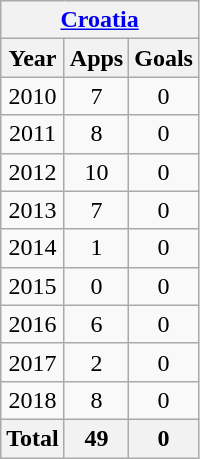<table class="wikitable" style="text-align:center">
<tr>
<th colspan=3><a href='#'>Croatia</a></th>
</tr>
<tr>
<th>Year</th>
<th>Apps</th>
<th>Goals</th>
</tr>
<tr>
<td>2010</td>
<td>7</td>
<td>0</td>
</tr>
<tr>
<td>2011</td>
<td>8</td>
<td>0</td>
</tr>
<tr>
<td>2012</td>
<td>10</td>
<td>0</td>
</tr>
<tr>
<td>2013</td>
<td>7</td>
<td>0</td>
</tr>
<tr>
<td>2014</td>
<td>1</td>
<td>0</td>
</tr>
<tr>
<td>2015</td>
<td>0</td>
<td>0</td>
</tr>
<tr>
<td>2016</td>
<td>6</td>
<td>0</td>
</tr>
<tr>
<td>2017</td>
<td>2</td>
<td>0</td>
</tr>
<tr>
<td>2018</td>
<td>8</td>
<td>0</td>
</tr>
<tr>
<th>Total</th>
<th>49</th>
<th>0</th>
</tr>
</table>
